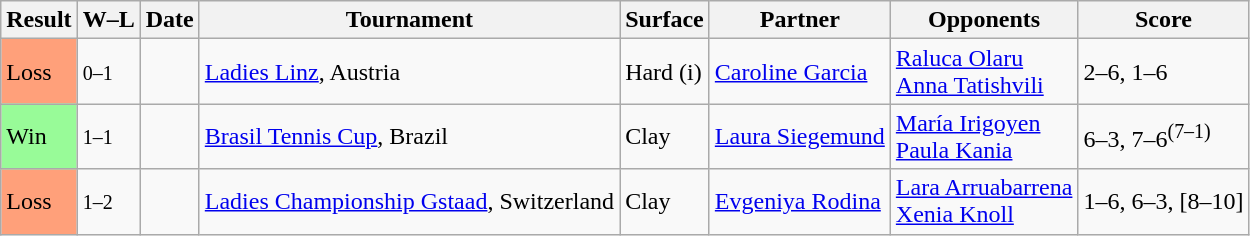<table class="sortable wikitable">
<tr>
<th>Result</th>
<th class="unsortable">W–L</th>
<th>Date</th>
<th>Tournament</th>
<th>Surface</th>
<th>Partner</th>
<th>Opponents</th>
<th class="unsortable">Score</th>
</tr>
<tr>
<td style="background:#ffa07a;">Loss</td>
<td><small>0–1</small></td>
<td><a href='#'></a></td>
<td><a href='#'>Ladies Linz</a>, Austria</td>
<td>Hard (i)</td>
<td> <a href='#'>Caroline Garcia</a></td>
<td> <a href='#'>Raluca Olaru</a> <br>  <a href='#'>Anna Tatishvili</a></td>
<td>2–6, 1–6</td>
</tr>
<tr>
<td style="background:#98fb98;">Win</td>
<td><small>1–1</small></td>
<td><a href='#'></a></td>
<td><a href='#'>Brasil Tennis Cup</a>, Brazil</td>
<td>Clay</td>
<td> <a href='#'>Laura Siegemund</a></td>
<td> <a href='#'>María Irigoyen</a> <br>  <a href='#'>Paula Kania</a></td>
<td>6–3, 7–6<sup>(7–1)</sup></td>
</tr>
<tr>
<td style="background:#ffa07a;">Loss</td>
<td><small>1–2</small></td>
<td><a href='#'></a></td>
<td><a href='#'>Ladies Championship Gstaad</a>, Switzerland</td>
<td>Clay</td>
<td> <a href='#'>Evgeniya Rodina</a></td>
<td> <a href='#'>Lara Arruabarrena</a> <br>  <a href='#'>Xenia Knoll</a></td>
<td>1–6, 6–3, [8–10]</td>
</tr>
</table>
